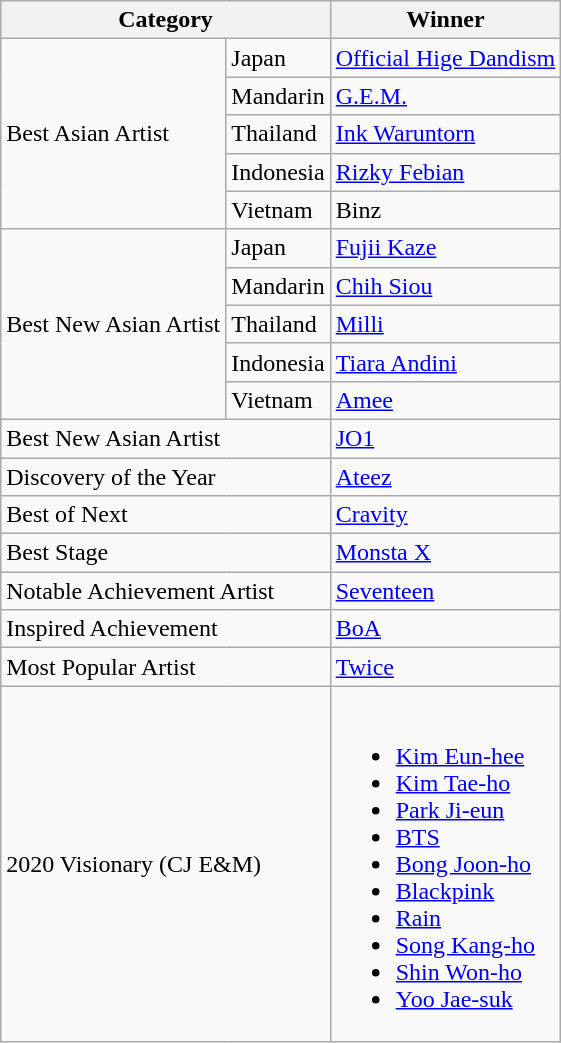<table class="wikitable">
<tr>
<th colspan="2">Category</th>
<th>Winner</th>
</tr>
<tr>
<td rowspan="5">Best Asian Artist</td>
<td>Japan</td>
<td><a href='#'>Official Hige Dandism</a></td>
</tr>
<tr>
<td>Mandarin</td>
<td><a href='#'>G.E.M.</a></td>
</tr>
<tr>
<td>Thailand</td>
<td><a href='#'>Ink Waruntorn</a></td>
</tr>
<tr>
<td>Indonesia</td>
<td><a href='#'>Rizky Febian</a></td>
</tr>
<tr>
<td>Vietnam</td>
<td>Binz</td>
</tr>
<tr>
<td rowspan="5">Best New Asian Artist</td>
<td>Japan</td>
<td><a href='#'>Fujii Kaze</a></td>
</tr>
<tr>
<td>Mandarin</td>
<td><a href='#'>Chih Siou</a></td>
</tr>
<tr>
<td>Thailand</td>
<td><a href='#'>Milli</a></td>
</tr>
<tr>
<td>Indonesia</td>
<td><a href='#'>Tiara Andini</a></td>
</tr>
<tr>
<td>Vietnam</td>
<td><a href='#'>Amee</a></td>
</tr>
<tr>
<td colspan="2">Best New Asian Artist</td>
<td><a href='#'>JO1</a></td>
</tr>
<tr>
<td colspan="2">Discovery of the Year</td>
<td><a href='#'>Ateez</a></td>
</tr>
<tr>
<td colspan="2">Best of Next</td>
<td><a href='#'>Cravity</a></td>
</tr>
<tr>
<td colspan="2">Best Stage</td>
<td><a href='#'>Monsta X</a></td>
</tr>
<tr>
<td colspan="2">Notable Achievement Artist</td>
<td><a href='#'>Seventeen</a></td>
</tr>
<tr>
<td colspan="2">Inspired Achievement</td>
<td><a href='#'>BoA</a></td>
</tr>
<tr>
<td colspan="2">Most Popular Artist</td>
<td><a href='#'>Twice</a></td>
</tr>
<tr>
<td colspan="2">2020 Visionary (CJ E&M)</td>
<td><br><ul><li><a href='#'>Kim Eun-hee</a></li><li><a href='#'>Kim Tae-ho</a></li><li><a href='#'>Park Ji-eun</a></li><li><a href='#'>BTS</a></li><li><a href='#'>Bong Joon-ho</a></li><li><a href='#'>Blackpink</a></li><li><a href='#'>Rain</a></li><li><a href='#'>Song Kang-ho</a></li><li><a href='#'>Shin Won-ho</a></li><li><a href='#'>Yoo Jae-suk</a></li></ul></td>
</tr>
</table>
